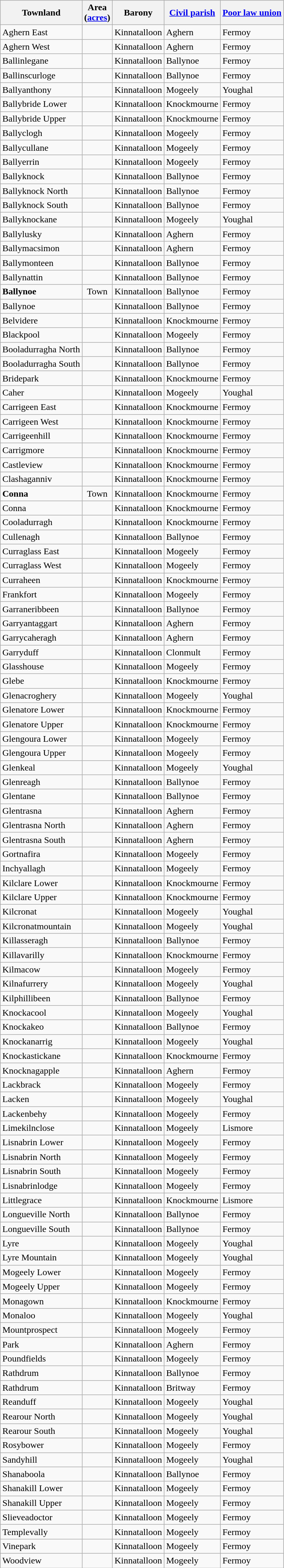<table class="wikitable sortable" style="border:1px;">
<tr>
<th>Townland</th>
<th>Area<br>(<a href='#'>acres</a>)</th>
<th>Barony</th>
<th><a href='#'>Civil parish</a></th>
<th><a href='#'>Poor law union</a></th>
</tr>
<tr>
<td>Aghern East</td>
<td align="right"></td>
<td>Kinnatalloon</td>
<td>Aghern</td>
<td>Fermoy</td>
</tr>
<tr>
<td>Aghern West</td>
<td align="right"></td>
<td>Kinnatalloon</td>
<td>Aghern</td>
<td>Fermoy</td>
</tr>
<tr>
<td>Ballinlegane</td>
<td align="right"></td>
<td>Kinnatalloon</td>
<td>Ballynoe</td>
<td>Fermoy</td>
</tr>
<tr>
<td>Ballinscurloge</td>
<td align="right"></td>
<td>Kinnatalloon</td>
<td>Ballynoe</td>
<td>Fermoy</td>
</tr>
<tr>
<td>Ballyanthony</td>
<td align="right"></td>
<td>Kinnatalloon</td>
<td>Mogeely</td>
<td>Youghal</td>
</tr>
<tr>
<td>Ballybride Lower</td>
<td align="right"></td>
<td>Kinnatalloon</td>
<td>Knockmourne</td>
<td>Fermoy</td>
</tr>
<tr>
<td>Ballybride Upper</td>
<td align="right"></td>
<td>Kinnatalloon</td>
<td>Knockmourne</td>
<td>Fermoy</td>
</tr>
<tr>
<td>Ballyclogh</td>
<td align="right"></td>
<td>Kinnatalloon</td>
<td>Mogeely</td>
<td>Fermoy</td>
</tr>
<tr>
<td>Ballycullane</td>
<td align="right"></td>
<td>Kinnatalloon</td>
<td>Mogeely</td>
<td>Fermoy</td>
</tr>
<tr>
<td>Ballyerrin</td>
<td align="right"></td>
<td>Kinnatalloon</td>
<td>Mogeely</td>
<td>Fermoy</td>
</tr>
<tr>
<td>Ballyknock</td>
<td align="right"></td>
<td>Kinnatalloon</td>
<td>Ballynoe</td>
<td>Fermoy</td>
</tr>
<tr>
<td>Ballyknock North</td>
<td align="right"></td>
<td>Kinnatalloon</td>
<td>Ballynoe</td>
<td>Fermoy</td>
</tr>
<tr>
<td>Ballyknock South</td>
<td align="right"></td>
<td>Kinnatalloon</td>
<td>Ballynoe</td>
<td>Fermoy</td>
</tr>
<tr>
<td>Ballyknockane</td>
<td align="right"></td>
<td>Kinnatalloon</td>
<td>Mogeely</td>
<td>Youghal</td>
</tr>
<tr>
<td>Ballylusky</td>
<td align="right"></td>
<td>Kinnatalloon</td>
<td>Aghern</td>
<td>Fermoy</td>
</tr>
<tr>
<td>Ballymacsimon</td>
<td align="right"></td>
<td>Kinnatalloon</td>
<td>Aghern</td>
<td>Fermoy</td>
</tr>
<tr>
<td>Ballymonteen</td>
<td align="right"></td>
<td>Kinnatalloon</td>
<td>Ballynoe</td>
<td>Fermoy</td>
</tr>
<tr>
<td>Ballynattin</td>
<td align="right"></td>
<td>Kinnatalloon</td>
<td>Ballynoe</td>
<td>Fermoy</td>
</tr>
<tr>
<td><strong>Ballynoe</strong></td>
<td align="center"> Town</td>
<td>Kinnatalloon</td>
<td>Ballynoe</td>
<td>Fermoy</td>
</tr>
<tr>
<td>Ballynoe</td>
<td align="right"></td>
<td>Kinnatalloon</td>
<td>Ballynoe</td>
<td>Fermoy</td>
</tr>
<tr>
<td>Belvidere</td>
<td align="right"></td>
<td>Kinnatalloon</td>
<td>Knockmourne</td>
<td>Fermoy</td>
</tr>
<tr>
<td>Blackpool</td>
<td align="right"></td>
<td>Kinnatalloon</td>
<td>Mogeely</td>
<td>Fermoy</td>
</tr>
<tr>
<td>Booladurragha North</td>
<td align="right"></td>
<td>Kinnatalloon</td>
<td>Ballynoe</td>
<td>Fermoy</td>
</tr>
<tr>
<td>Booladurragha South</td>
<td align="right"></td>
<td>Kinnatalloon</td>
<td>Ballynoe</td>
<td>Fermoy</td>
</tr>
<tr>
<td>Bridepark</td>
<td align="right"></td>
<td>Kinnatalloon</td>
<td>Knockmourne</td>
<td>Fermoy</td>
</tr>
<tr>
<td>Caher</td>
<td align="right"></td>
<td>Kinnatalloon</td>
<td>Mogeely</td>
<td>Youghal</td>
</tr>
<tr>
<td>Carrigeen East</td>
<td align="right"></td>
<td>Kinnatalloon</td>
<td>Knockmourne</td>
<td>Fermoy</td>
</tr>
<tr>
<td>Carrigeen West</td>
<td align="right"></td>
<td>Kinnatalloon</td>
<td>Knockmourne</td>
<td>Fermoy</td>
</tr>
<tr>
<td>Carrigeenhill</td>
<td align="right"></td>
<td>Kinnatalloon</td>
<td>Knockmourne</td>
<td>Fermoy</td>
</tr>
<tr>
<td>Carrigmore</td>
<td align="right"></td>
<td>Kinnatalloon</td>
<td>Knockmourne</td>
<td>Fermoy</td>
</tr>
<tr>
<td>Castleview</td>
<td align="right"></td>
<td>Kinnatalloon</td>
<td>Knockmourne</td>
<td>Fermoy</td>
</tr>
<tr>
<td>Clashaganniv</td>
<td align="right"></td>
<td>Kinnatalloon</td>
<td>Knockmourne</td>
<td>Fermoy</td>
</tr>
<tr>
<td><strong>Conna</strong></td>
<td align="center"> Town</td>
<td>Kinnatalloon</td>
<td>Knockmourne</td>
<td>Fermoy</td>
</tr>
<tr>
<td>Conna</td>
<td align="right"></td>
<td>Kinnatalloon</td>
<td>Knockmourne</td>
<td>Fermoy</td>
</tr>
<tr>
<td>Cooladurragh</td>
<td align="right"></td>
<td>Kinnatalloon</td>
<td>Knockmourne</td>
<td>Fermoy</td>
</tr>
<tr>
<td>Cullenagh</td>
<td align="right"></td>
<td>Kinnatalloon</td>
<td>Ballynoe</td>
<td>Fermoy</td>
</tr>
<tr>
<td>Curraglass East</td>
<td align="right"></td>
<td>Kinnatalloon</td>
<td>Mogeely</td>
<td>Fermoy</td>
</tr>
<tr>
<td>Curraglass West</td>
<td align="right"></td>
<td>Kinnatalloon</td>
<td>Mogeely</td>
<td>Fermoy</td>
</tr>
<tr>
<td>Curraheen</td>
<td align="right"></td>
<td>Kinnatalloon</td>
<td>Knockmourne</td>
<td>Fermoy</td>
</tr>
<tr>
<td>Frankfort</td>
<td align="right"></td>
<td>Kinnatalloon</td>
<td>Mogeely</td>
<td>Fermoy</td>
</tr>
<tr>
<td>Garraneribbeen</td>
<td align="right"></td>
<td>Kinnatalloon</td>
<td>Ballynoe</td>
<td>Fermoy</td>
</tr>
<tr>
<td>Garryantaggart</td>
<td align="right"></td>
<td>Kinnatalloon</td>
<td>Aghern</td>
<td>Fermoy</td>
</tr>
<tr>
<td>Garrycaheragh</td>
<td align="right"></td>
<td>Kinnatalloon</td>
<td>Aghern</td>
<td>Fermoy</td>
</tr>
<tr>
<td>Garryduff</td>
<td align="right"></td>
<td>Kinnatalloon</td>
<td>Clonmult</td>
<td>Fermoy</td>
</tr>
<tr>
<td>Glasshouse</td>
<td align="right"></td>
<td>Kinnatalloon</td>
<td>Mogeely</td>
<td>Fermoy</td>
</tr>
<tr>
<td>Glebe</td>
<td align="right"></td>
<td>Kinnatalloon</td>
<td>Knockmourne</td>
<td>Fermoy</td>
</tr>
<tr>
<td>Glenacroghery</td>
<td align="right"></td>
<td>Kinnatalloon</td>
<td>Mogeely</td>
<td>Youghal</td>
</tr>
<tr>
<td>Glenatore Lower</td>
<td align="right"></td>
<td>Kinnatalloon</td>
<td>Knockmourne</td>
<td>Fermoy</td>
</tr>
<tr>
<td>Glenatore Upper</td>
<td align="right"></td>
<td>Kinnatalloon</td>
<td>Knockmourne</td>
<td>Fermoy</td>
</tr>
<tr>
<td>Glengoura Lower</td>
<td align="right"></td>
<td>Kinnatalloon</td>
<td>Mogeely</td>
<td>Fermoy</td>
</tr>
<tr>
<td>Glengoura Upper</td>
<td align="right"></td>
<td>Kinnatalloon</td>
<td>Mogeely</td>
<td>Fermoy</td>
</tr>
<tr>
<td>Glenkeal</td>
<td align="right"></td>
<td>Kinnatalloon</td>
<td>Mogeely</td>
<td>Youghal</td>
</tr>
<tr>
<td>Glenreagh</td>
<td align="right"></td>
<td>Kinnatalloon</td>
<td>Ballynoe</td>
<td>Fermoy</td>
</tr>
<tr>
<td>Glentane</td>
<td align="right"></td>
<td>Kinnatalloon</td>
<td>Ballynoe</td>
<td>Fermoy</td>
</tr>
<tr>
<td>Glentrasna</td>
<td align="right"></td>
<td>Kinnatalloon</td>
<td>Aghern</td>
<td>Fermoy</td>
</tr>
<tr>
<td>Glentrasna North</td>
<td align="right"></td>
<td>Kinnatalloon</td>
<td>Aghern</td>
<td>Fermoy</td>
</tr>
<tr>
<td>Glentrasna South</td>
<td align="right"></td>
<td>Kinnatalloon</td>
<td>Aghern</td>
<td>Fermoy</td>
</tr>
<tr>
<td>Gortnafira</td>
<td align="right"></td>
<td>Kinnatalloon</td>
<td>Mogeely</td>
<td>Fermoy</td>
</tr>
<tr>
<td>Inchyallagh</td>
<td align="right"></td>
<td>Kinnatalloon</td>
<td>Mogeely</td>
<td>Fermoy</td>
</tr>
<tr>
<td>Kilclare Lower</td>
<td align="right"></td>
<td>Kinnatalloon</td>
<td>Knockmourne</td>
<td>Fermoy</td>
</tr>
<tr>
<td>Kilclare Upper</td>
<td align="right"></td>
<td>Kinnatalloon</td>
<td>Knockmourne</td>
<td>Fermoy</td>
</tr>
<tr>
<td>Kilcronat</td>
<td align="right"></td>
<td>Kinnatalloon</td>
<td>Mogeely</td>
<td>Youghal</td>
</tr>
<tr>
<td>Kilcronatmountain</td>
<td align="right"></td>
<td>Kinnatalloon</td>
<td>Mogeely</td>
<td>Youghal</td>
</tr>
<tr>
<td>Killasseragh</td>
<td align="right"></td>
<td>Kinnatalloon</td>
<td>Ballynoe</td>
<td>Fermoy</td>
</tr>
<tr>
<td>Killavarilly</td>
<td align="right"></td>
<td>Kinnatalloon</td>
<td>Knockmourne</td>
<td>Fermoy</td>
</tr>
<tr>
<td>Kilmacow</td>
<td align="right"></td>
<td>Kinnatalloon</td>
<td>Mogeely</td>
<td>Fermoy</td>
</tr>
<tr>
<td>Kilnafurrery</td>
<td align="right"></td>
<td>Kinnatalloon</td>
<td>Mogeely</td>
<td>Youghal</td>
</tr>
<tr>
<td>Kilphillibeen</td>
<td align="right"></td>
<td>Kinnatalloon</td>
<td>Ballynoe</td>
<td>Fermoy</td>
</tr>
<tr>
<td>Knockacool</td>
<td align="right"></td>
<td>Kinnatalloon</td>
<td>Mogeely</td>
<td>Youghal</td>
</tr>
<tr>
<td>Knockakeo</td>
<td align="right"></td>
<td>Kinnatalloon</td>
<td>Ballynoe</td>
<td>Fermoy</td>
</tr>
<tr>
<td>Knockanarrig</td>
<td align="right"></td>
<td>Kinnatalloon</td>
<td>Mogeely</td>
<td>Youghal</td>
</tr>
<tr>
<td>Knockastickane</td>
<td align="right"></td>
<td>Kinnatalloon</td>
<td>Knockmourne</td>
<td>Fermoy</td>
</tr>
<tr>
<td>Knocknagapple</td>
<td align="right"></td>
<td>Kinnatalloon</td>
<td>Aghern</td>
<td>Fermoy</td>
</tr>
<tr>
<td>Lackbrack</td>
<td align="right"></td>
<td>Kinnatalloon</td>
<td>Mogeely</td>
<td>Fermoy</td>
</tr>
<tr>
<td>Lacken</td>
<td align="right"></td>
<td>Kinnatalloon</td>
<td>Mogeely</td>
<td>Youghal</td>
</tr>
<tr>
<td>Lackenbehy</td>
<td align="right"></td>
<td>Kinnatalloon</td>
<td>Mogeely</td>
<td>Fermoy</td>
</tr>
<tr>
<td>Limekilnclose</td>
<td align="right"></td>
<td>Kinnatalloon</td>
<td>Mogeely</td>
<td>Lismore</td>
</tr>
<tr>
<td>Lisnabrin Lower</td>
<td align="right"></td>
<td>Kinnatalloon</td>
<td>Mogeely</td>
<td>Fermoy</td>
</tr>
<tr>
<td>Lisnabrin North</td>
<td align="right"></td>
<td>Kinnatalloon</td>
<td>Mogeely</td>
<td>Fermoy</td>
</tr>
<tr>
<td>Lisnabrin South</td>
<td align="right"></td>
<td>Kinnatalloon</td>
<td>Mogeely</td>
<td>Fermoy</td>
</tr>
<tr>
<td>Lisnabrinlodge</td>
<td align="right"></td>
<td>Kinnatalloon</td>
<td>Mogeely</td>
<td>Fermoy</td>
</tr>
<tr>
<td>Littlegrace</td>
<td align="right"></td>
<td>Kinnatalloon</td>
<td>Knockmourne</td>
<td>Lismore</td>
</tr>
<tr>
<td>Longueville North</td>
<td align="right"></td>
<td>Kinnatalloon</td>
<td>Ballynoe</td>
<td>Fermoy</td>
</tr>
<tr>
<td>Longueville South</td>
<td align="right"></td>
<td>Kinnatalloon</td>
<td>Ballynoe</td>
<td>Fermoy</td>
</tr>
<tr>
<td>Lyre</td>
<td align="right"></td>
<td>Kinnatalloon</td>
<td>Mogeely</td>
<td>Youghal</td>
</tr>
<tr>
<td>Lyre Mountain</td>
<td align="right"></td>
<td>Kinnatalloon</td>
<td>Mogeely</td>
<td>Youghal</td>
</tr>
<tr>
<td>Mogeely Lower</td>
<td align="right"></td>
<td>Kinnatalloon</td>
<td>Mogeely</td>
<td>Fermoy</td>
</tr>
<tr>
<td>Mogeely Upper</td>
<td align="right"></td>
<td>Kinnatalloon</td>
<td>Mogeely</td>
<td>Fermoy</td>
</tr>
<tr>
<td>Monagown</td>
<td align="right"></td>
<td>Kinnatalloon</td>
<td>Knockmourne</td>
<td>Fermoy</td>
</tr>
<tr>
<td>Monaloo</td>
<td align="right"></td>
<td>Kinnatalloon</td>
<td>Mogeely</td>
<td>Youghal</td>
</tr>
<tr>
<td>Mountprospect</td>
<td align="right"></td>
<td>Kinnatalloon</td>
<td>Mogeely</td>
<td>Fermoy</td>
</tr>
<tr>
<td>Park</td>
<td align="right"></td>
<td>Kinnatalloon</td>
<td>Aghern</td>
<td>Fermoy</td>
</tr>
<tr>
<td>Poundfields</td>
<td align="right"></td>
<td>Kinnatalloon</td>
<td>Mogeely</td>
<td>Fermoy</td>
</tr>
<tr>
<td>Rathdrum</td>
<td align="right"></td>
<td>Kinnatalloon</td>
<td>Ballynoe</td>
<td>Fermoy</td>
</tr>
<tr>
<td>Rathdrum</td>
<td align="right"></td>
<td>Kinnatalloon</td>
<td>Britway</td>
<td>Fermoy</td>
</tr>
<tr>
<td>Reanduff</td>
<td align="right"></td>
<td>Kinnatalloon</td>
<td>Mogeely</td>
<td>Youghal</td>
</tr>
<tr>
<td>Rearour North</td>
<td align="right"></td>
<td>Kinnatalloon</td>
<td>Mogeely</td>
<td>Youghal</td>
</tr>
<tr>
<td>Rearour South</td>
<td align="right"></td>
<td>Kinnatalloon</td>
<td>Mogeely</td>
<td>Youghal</td>
</tr>
<tr>
<td>Rosybower</td>
<td align="right"></td>
<td>Kinnatalloon</td>
<td>Mogeely</td>
<td>Fermoy</td>
</tr>
<tr>
<td>Sandyhill</td>
<td align="right"></td>
<td>Kinnatalloon</td>
<td>Mogeely</td>
<td>Youghal</td>
</tr>
<tr>
<td>Shanaboola</td>
<td align="right"></td>
<td>Kinnatalloon</td>
<td>Ballynoe</td>
<td>Fermoy</td>
</tr>
<tr>
<td>Shanakill Lower</td>
<td align="right"></td>
<td>Kinnatalloon</td>
<td>Mogeely</td>
<td>Fermoy</td>
</tr>
<tr>
<td>Shanakill Upper</td>
<td align="right"></td>
<td>Kinnatalloon</td>
<td>Mogeely</td>
<td>Fermoy</td>
</tr>
<tr>
<td>Slieveadoctor</td>
<td align="right"></td>
<td>Kinnatalloon</td>
<td>Mogeely</td>
<td>Fermoy</td>
</tr>
<tr>
<td>Templevally</td>
<td align="right"></td>
<td>Kinnatalloon</td>
<td>Mogeely</td>
<td>Fermoy</td>
</tr>
<tr>
<td>Vinepark</td>
<td align="right"></td>
<td>Kinnatalloon</td>
<td>Mogeely</td>
<td>Fermoy</td>
</tr>
<tr>
<td>Woodview</td>
<td align="right"></td>
<td>Kinnatalloon</td>
<td>Mogeely</td>
<td>Fermoy</td>
</tr>
<tr>
</tr>
</table>
